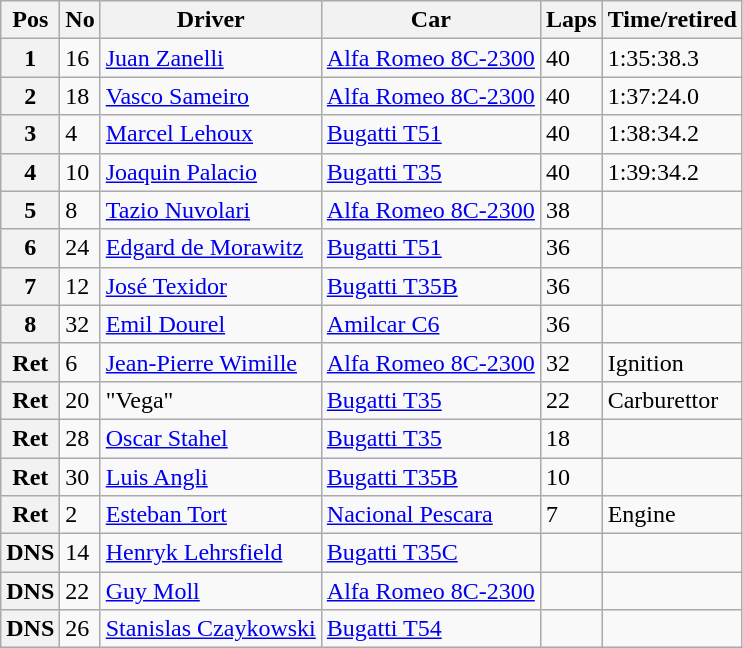<table class="wikitable">
<tr>
<th>Pos</th>
<th>No</th>
<th>Driver</th>
<th>Car</th>
<th>Laps</th>
<th>Time/retired</th>
</tr>
<tr>
<th>1</th>
<td>16</td>
<td> <a href='#'>Juan Zanelli</a></td>
<td><a href='#'>Alfa Romeo 8C-2300</a></td>
<td>40</td>
<td>1:35:38.3</td>
</tr>
<tr>
<th>2</th>
<td>18</td>
<td> <a href='#'>Vasco Sameiro</a></td>
<td><a href='#'>Alfa Romeo 8C-2300</a></td>
<td>40</td>
<td>1:37:24.0</td>
</tr>
<tr>
<th>3</th>
<td>4</td>
<td> <a href='#'>Marcel Lehoux</a></td>
<td><a href='#'>Bugatti T51</a></td>
<td>40</td>
<td>1:38:34.2</td>
</tr>
<tr>
<th>4</th>
<td>10</td>
<td> <a href='#'>Joaquin Palacio</a></td>
<td><a href='#'>Bugatti T35</a></td>
<td>40</td>
<td>1:39:34.2</td>
</tr>
<tr>
<th>5</th>
<td>8</td>
<td> <a href='#'>Tazio Nuvolari</a></td>
<td><a href='#'>Alfa Romeo 8C-2300</a></td>
<td>38</td>
<td></td>
</tr>
<tr>
<th>6</th>
<td>24</td>
<td> <a href='#'>Edgard de Morawitz</a></td>
<td><a href='#'>Bugatti T51</a></td>
<td>36</td>
<td></td>
</tr>
<tr>
<th>7</th>
<td>12</td>
<td> <a href='#'>José Texidor</a></td>
<td><a href='#'>Bugatti T35B</a></td>
<td>36</td>
<td></td>
</tr>
<tr>
<th>8</th>
<td>32</td>
<td> <a href='#'>Emil Dourel</a></td>
<td><a href='#'>Amilcar C6</a></td>
<td>36</td>
<td></td>
</tr>
<tr>
<th>Ret</th>
<td>6</td>
<td> <a href='#'>Jean-Pierre Wimille</a></td>
<td><a href='#'>Alfa Romeo 8C-2300</a></td>
<td>32</td>
<td>Ignition</td>
</tr>
<tr>
<th>Ret</th>
<td>20</td>
<td> "Vega"</td>
<td><a href='#'>Bugatti T35</a></td>
<td>22</td>
<td>Carburettor</td>
</tr>
<tr>
<th>Ret</th>
<td>28</td>
<td> <a href='#'>Oscar Stahel</a></td>
<td><a href='#'>Bugatti T35</a></td>
<td>18</td>
<td></td>
</tr>
<tr>
<th>Ret</th>
<td>30</td>
<td> <a href='#'>Luis Angli</a></td>
<td><a href='#'>Bugatti T35B</a></td>
<td>10</td>
<td></td>
</tr>
<tr>
<th>Ret</th>
<td>2</td>
<td> <a href='#'>Esteban Tort</a></td>
<td><a href='#'>Nacional Pescara</a></td>
<td>7</td>
<td>Engine</td>
</tr>
<tr>
<th>DNS</th>
<td>14</td>
<td> <a href='#'>Henryk Lehrsfield</a></td>
<td><a href='#'>Bugatti T35C</a></td>
<td></td>
<td></td>
</tr>
<tr>
<th>DNS</th>
<td>22</td>
<td> <a href='#'>Guy Moll</a></td>
<td><a href='#'>Alfa Romeo 8C-2300</a></td>
<td></td>
<td></td>
</tr>
<tr>
<th>DNS</th>
<td>26</td>
<td> <a href='#'>Stanislas Czaykowski</a></td>
<td><a href='#'>Bugatti T54</a></td>
<td></td>
<td></td>
</tr>
</table>
